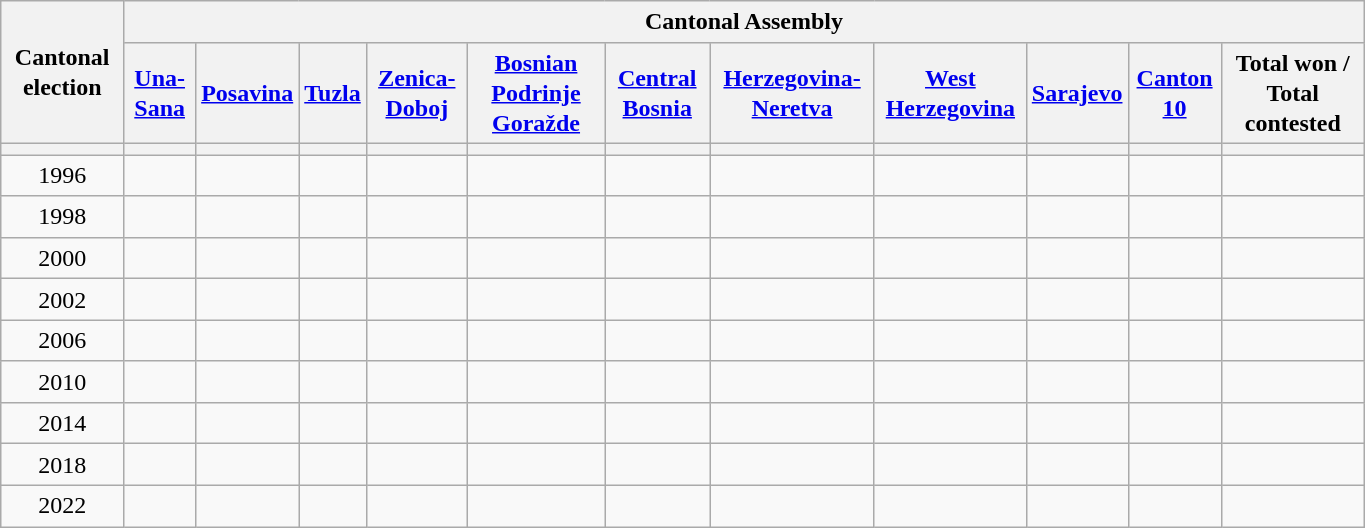<table class="wikitable collapsible collapsed" style="text-align:center; width:72%; line-height:126%; margin-bottom:0">
<tr>
<th rowspan=2>Cantonal election</th>
<th colspan=14>Cantonal Assembly</th>
</tr>
<tr>
<th><a href='#'>Una-Sana</a></th>
<th><a href='#'>Posavina</a></th>
<th><a href='#'>Tuzla</a></th>
<th><a href='#'>Zenica-Doboj</a></th>
<th><a href='#'>Bosnian Podrinje Goražde</a></th>
<th><a href='#'>Central Bosnia</a></th>
<th><a href='#'>Herzegovina-Neretva</a></th>
<th><a href='#'>West Herzegovina</a></th>
<th><a href='#'>Sarajevo</a></th>
<th><a href='#'>Canton 10</a></th>
<th>Total won / Total contested</th>
</tr>
<tr>
<th></th>
<th></th>
<th></th>
<th></th>
<th></th>
<th></th>
<th></th>
<th></th>
<th></th>
<th></th>
<th></th>
<th></th>
</tr>
<tr>
<td>1996</td>
<td></td>
<td></td>
<td></td>
<td></td>
<td></td>
<td></td>
<td></td>
<td></td>
<td></td>
<td></td>
<td></td>
</tr>
<tr>
<td>1998</td>
<td></td>
<td></td>
<td></td>
<td></td>
<td></td>
<td></td>
<td></td>
<td></td>
<td></td>
<td></td>
<td></td>
</tr>
<tr>
<td>2000</td>
<td></td>
<td></td>
<td></td>
<td></td>
<td></td>
<td></td>
<td></td>
<td></td>
<td></td>
<td></td>
<td></td>
</tr>
<tr>
<td>2002</td>
<td></td>
<td></td>
<td></td>
<td></td>
<td></td>
<td></td>
<td></td>
<td></td>
<td></td>
<td></td>
<td></td>
</tr>
<tr>
<td>2006</td>
<td></td>
<td></td>
<td></td>
<td></td>
<td></td>
<td></td>
<td></td>
<td></td>
<td></td>
<td></td>
<td></td>
</tr>
<tr>
<td>2010</td>
<td></td>
<td></td>
<td></td>
<td></td>
<td></td>
<td></td>
<td></td>
<td></td>
<td></td>
<td></td>
<td></td>
</tr>
<tr>
<td>2014</td>
<td></td>
<td></td>
<td></td>
<td></td>
<td></td>
<td></td>
<td></td>
<td></td>
<td></td>
<td></td>
<td></td>
</tr>
<tr>
<td>2018</td>
<td></td>
<td></td>
<td></td>
<td></td>
<td></td>
<td></td>
<td></td>
<td></td>
<td></td>
<td></td>
<td></td>
</tr>
<tr>
<td>2022</td>
<td></td>
<td></td>
<td></td>
<td></td>
<td></td>
<td></td>
<td></td>
<td></td>
<td></td>
<td></td>
<td></td>
</tr>
</table>
